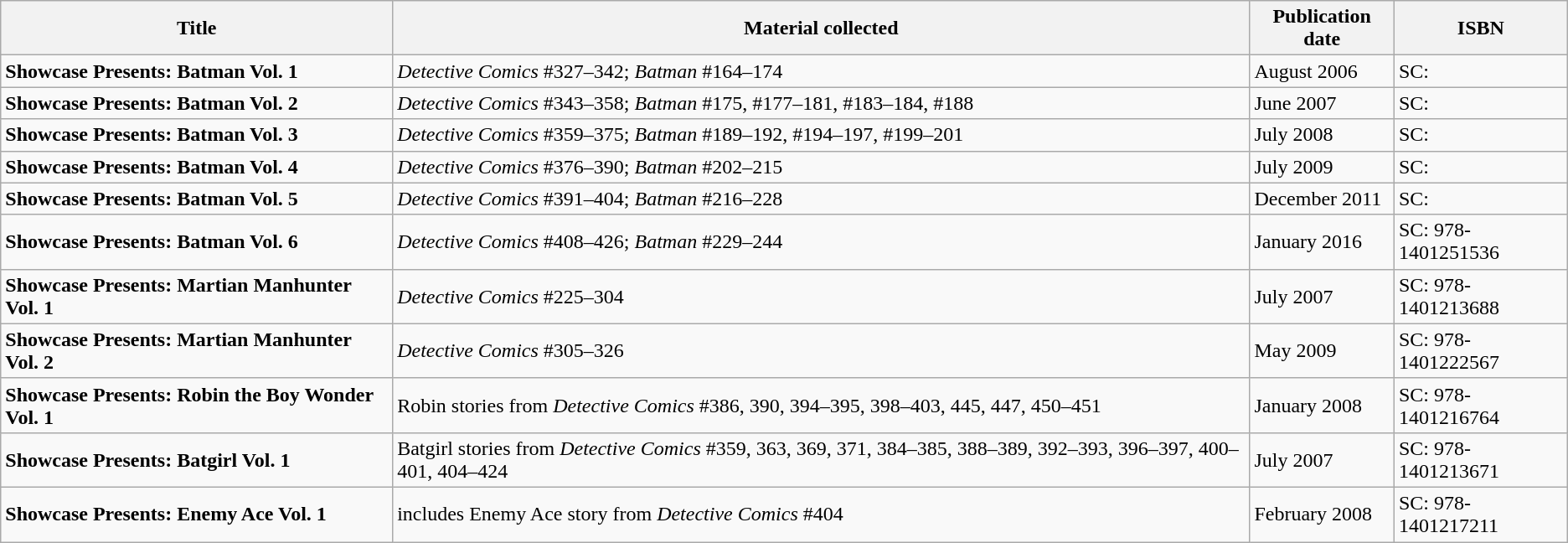<table class="wikitable">
<tr>
<th>Title</th>
<th>Material collected</th>
<th>Publication date</th>
<th>ISBN</th>
</tr>
<tr>
<td><strong>Showcase Presents: Batman Vol. 1</strong></td>
<td><em>Detective Comics</em> #327–342; <em>Batman</em> #164–174</td>
<td>August 2006</td>
<td>SC: </td>
</tr>
<tr>
<td><strong>Showcase Presents: Batman Vol. 2</strong></td>
<td><em>Detective Comics</em> #343–358; <em>Batman</em> #175, #177–181, #183–184, #188</td>
<td>June 2007</td>
<td>SC: </td>
</tr>
<tr>
<td><strong>Showcase Presents: Batman Vol. 3</strong></td>
<td><em>Detective Comics</em> #359–375; <em>Batman</em> #189–192, #194–197, #199–201</td>
<td>July 2008</td>
<td>SC: </td>
</tr>
<tr>
<td><strong>Showcase Presents: Batman Vol. 4</strong></td>
<td><em>Detective Comics</em> #376–390; <em>Batman</em> #202–215</td>
<td>July 2009</td>
<td>SC: </td>
</tr>
<tr>
<td><strong>Showcase Presents: Batman Vol. 5</strong></td>
<td><em>Detective Comics</em> #391–404; <em>Batman</em> #216–228</td>
<td>December 2011</td>
<td>SC: </td>
</tr>
<tr>
<td><strong>Showcase Presents: Batman Vol. 6</strong></td>
<td><em>Detective Comics</em> #408–426; <em>Batman</em> #229–244</td>
<td>January 2016</td>
<td>SC: 978-1401251536</td>
</tr>
<tr>
<td><strong>Showcase Presents: Martian Manhunter Vol. 1</strong></td>
<td><em>Detective Comics</em> #225–304</td>
<td>July 2007</td>
<td>SC: 978-1401213688</td>
</tr>
<tr>
<td><strong>Showcase Presents: Martian Manhunter Vol. 2</strong></td>
<td><em>Detective Comics</em> #305–326</td>
<td>May 2009</td>
<td>SC: 978-1401222567</td>
</tr>
<tr>
<td><strong>Showcase Presents: Robin the Boy Wonder Vol. 1</strong></td>
<td>Robin stories from <em>Detective Comics</em> #386, 390, 394–395, 398–403, 445, 447, 450–451</td>
<td>January 2008</td>
<td>SC: 978-1401216764</td>
</tr>
<tr>
<td><strong>Showcase Presents: Batgirl Vol. 1</strong></td>
<td>Batgirl stories from <em>Detective Comics</em> #359, 363, 369, 371, 384–385, 388–389, 392–393, 396–397, 400–401, 404–424</td>
<td>July 2007</td>
<td>SC: 978-1401213671</td>
</tr>
<tr>
<td><strong>Showcase Presents: Enemy Ace Vol. 1</strong></td>
<td>includes Enemy Ace story from <em>Detective Comics</em> #404</td>
<td>February 2008</td>
<td>SC: 978-1401217211</td>
</tr>
</table>
